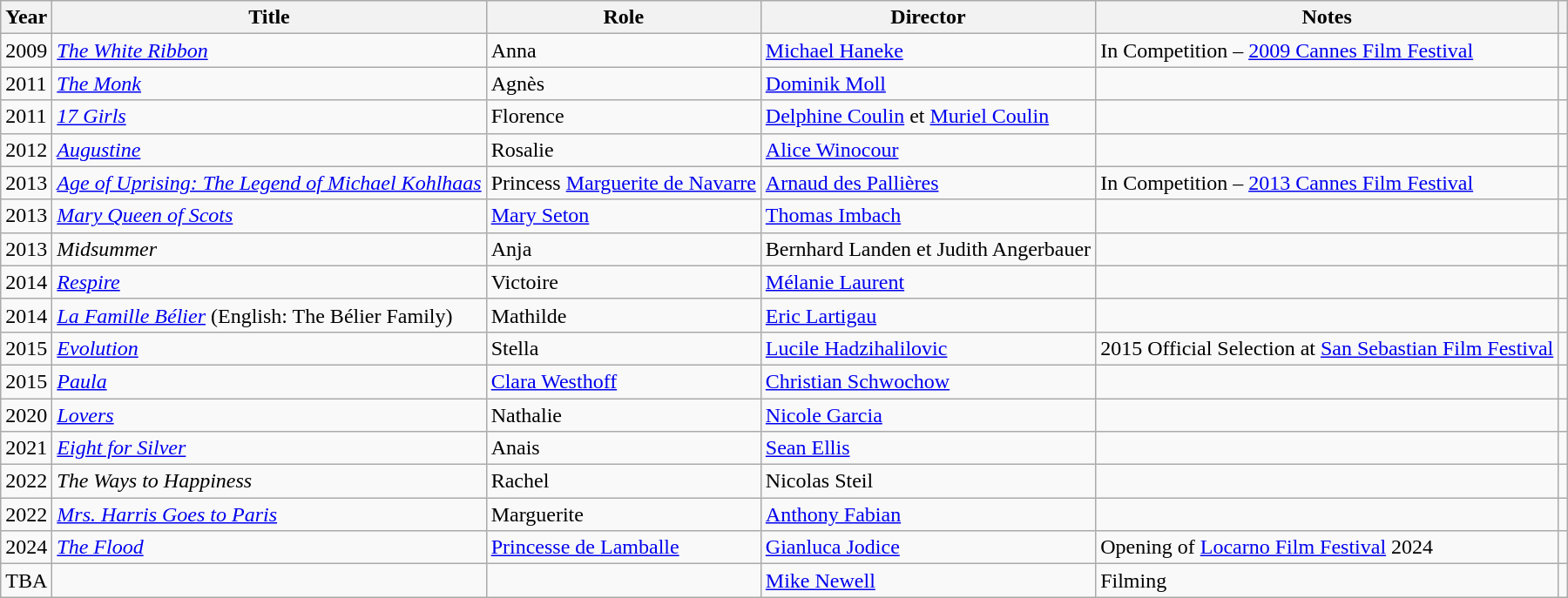<table class="wikitable sortable">
<tr>
<th scope="col">Year</th>
<th scope="col">Title</th>
<th scope="col">Role</th>
<th scope="col">Director</th>
<th scope="col" class="unsortable">Notes</th>
<th scope="col" class="unsortable"></th>
</tr>
<tr>
<td>2009</td>
<td><em><a href='#'>The White Ribbon</a></em></td>
<td>Anna</td>
<td><a href='#'>Michael Haneke</a></td>
<td>In Competition – <a href='#'>2009 Cannes Film Festival</a></td>
<td></td>
</tr>
<tr>
<td>2011</td>
<td><em><a href='#'>The Monk</a></em></td>
<td>Agnès</td>
<td><a href='#'>Dominik Moll</a></td>
<td></td>
<td></td>
</tr>
<tr>
<td>2011</td>
<td><em><a href='#'>17 Girls</a></em></td>
<td>Florence</td>
<td><a href='#'>Delphine Coulin</a> et <a href='#'>Muriel Coulin</a></td>
<td></td>
<td></td>
</tr>
<tr>
<td>2012</td>
<td><a href='#'><em>Augustine</em></a></td>
<td>Rosalie</td>
<td><a href='#'>Alice Winocour</a></td>
<td></td>
<td></td>
</tr>
<tr>
<td>2013</td>
<td><em><a href='#'>Age of Uprising: The Legend of Michael Kohlhaas</a></em></td>
<td>Princess <a href='#'>Marguerite de Navarre</a></td>
<td><a href='#'>Arnaud des Pallières</a></td>
<td>In Competition – <a href='#'>2013 Cannes Film Festival</a></td>
<td></td>
</tr>
<tr>
<td>2013</td>
<td><em><a href='#'>Mary Queen of Scots</a></em></td>
<td><a href='#'>Mary Seton</a></td>
<td><a href='#'>Thomas Imbach</a></td>
<td></td>
<td></td>
</tr>
<tr>
<td>2013</td>
<td><em>Midsummer</em></td>
<td>Anja</td>
<td>Bernhard Landen et Judith Angerbauer</td>
<td></td>
<td></td>
</tr>
<tr>
<td>2014</td>
<td><em><a href='#'>Respire</a></em></td>
<td>Victoire</td>
<td><a href='#'>Mélanie Laurent</a></td>
<td></td>
<td></td>
</tr>
<tr>
<td>2014</td>
<td><em><a href='#'>La Famille Bélier</a></em> (English: The Bélier Family)</td>
<td>Mathilde</td>
<td><a href='#'>Eric Lartigau</a></td>
<td></td>
<td></td>
</tr>
<tr>
<td>2015</td>
<td><em><a href='#'>Evolution</a></em></td>
<td>Stella</td>
<td><a href='#'>Lucile Hadzihalilovic</a></td>
<td>2015 Official Selection at <a href='#'>San Sebastian Film Festival</a></td>
<td></td>
</tr>
<tr>
<td>2015</td>
<td><em><a href='#'>Paula</a></em></td>
<td><a href='#'>Clara Westhoff</a></td>
<td><a href='#'>Christian Schwochow</a></td>
<td></td>
<td></td>
</tr>
<tr>
<td>2020</td>
<td><em><a href='#'>Lovers</a></em></td>
<td>Nathalie</td>
<td><a href='#'>Nicole Garcia</a></td>
<td></td>
<td></td>
</tr>
<tr>
<td>2021</td>
<td><em><a href='#'>Eight for Silver</a></em></td>
<td>Anais</td>
<td><a href='#'>Sean Ellis</a></td>
<td></td>
<td></td>
</tr>
<tr>
<td>2022</td>
<td><em>The Ways to Happiness</em></td>
<td>Rachel</td>
<td>Nicolas Steil</td>
<td></td>
<td></td>
</tr>
<tr>
<td>2022</td>
<td><em><a href='#'>Mrs. Harris Goes to Paris</a></em></td>
<td>Marguerite</td>
<td><a href='#'>Anthony Fabian</a></td>
<td></td>
<td></td>
</tr>
<tr>
<td>2024</td>
<td><em><a href='#'>The Flood</a></em></td>
<td><a href='#'>Princesse de Lamballe</a></td>
<td><a href='#'>Gianluca Jodice</a></td>
<td>Opening of <a href='#'>Locarno Film Festival</a> 2024</td>
<td></td>
</tr>
<tr>
<td>TBA</td>
<td></td>
<td></td>
<td><a href='#'>Mike Newell</a></td>
<td>Filming</td>
<td></td>
</tr>
</table>
